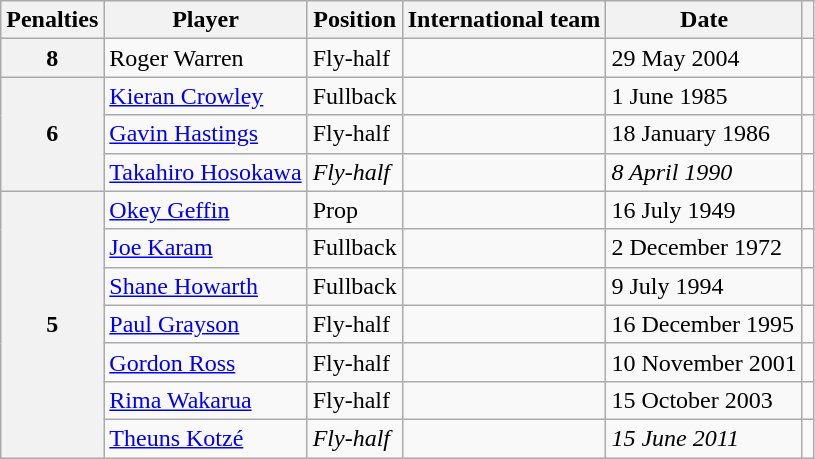<table class="wikitable sortable">
<tr>
<th>Penalties</th>
<th>Player</th>
<th>Position</th>
<th>International team</th>
<th>Date</th>
<th></th>
</tr>
<tr>
<th>8</th>
<td>Roger Warren</td>
<td>Fly-half</td>
<td></td>
<td>29 May 2004</td>
<td></td>
</tr>
<tr>
<th rowspan=3>6</th>
<td><a href='#'>Kieran Crowley</a></td>
<td>Fullback</td>
<td></td>
<td>1 June 1985</td>
<td></td>
</tr>
<tr>
<td><a href='#'>Gavin Hastings</a></td>
<td>Fly-half</td>
<td></td>
<td>18 January 1986</td>
<td></td>
</tr>
<tr>
<td><a href='#'>Takahiro Hosokawa</a></td>
<td><em>Fly-half</em></td>
<td><em></em></td>
<td><em>8 April 1990</em></td>
<td><em></em></td>
</tr>
<tr>
<th rowspan=7>5</th>
<td><a href='#'>Okey Geffin</a></td>
<td>Prop</td>
<td></td>
<td>16 July 1949</td>
<td></td>
</tr>
<tr>
<td><a href='#'>Joe Karam</a></td>
<td>Fullback</td>
<td></td>
<td>2 December 1972</td>
<td></td>
</tr>
<tr>
<td><a href='#'>Shane Howarth</a></td>
<td>Fullback</td>
<td></td>
<td>9 July 1994</td>
<td></td>
</tr>
<tr>
<td><a href='#'>Paul Grayson</a></td>
<td>Fly-half</td>
<td></td>
<td>16 December 1995</td>
<td></td>
</tr>
<tr>
<td><a href='#'>Gordon Ross</a></td>
<td>Fly-half</td>
<td></td>
<td>10 November 2001</td>
<td></td>
</tr>
<tr>
<td><a href='#'>Rima Wakarua</a></td>
<td>Fly-half</td>
<td></td>
<td>15 October 2003</td>
<td></td>
</tr>
<tr>
<td><a href='#'>Theuns Kotzé</a></td>
<td><em>Fly-half</em></td>
<td><em></em></td>
<td><em>15 June 2011</em></td>
<td><em></em></td>
</tr>
</table>
